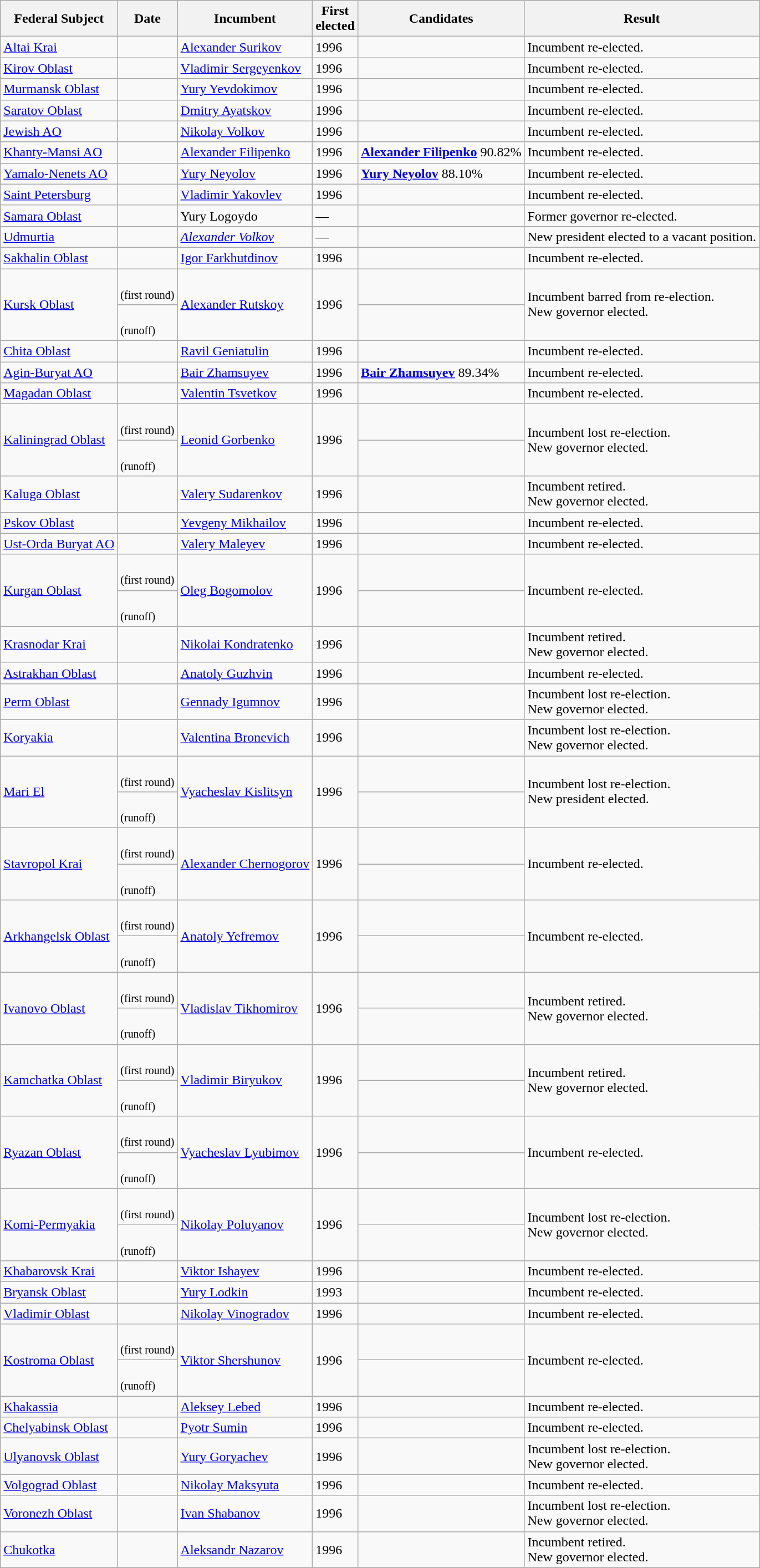<table class="wikitable sortable">
<tr>
<th>Federal Subject</th>
<th>Date</th>
<th>Incumbent</th>
<th>First<br>elected</th>
<th class="unsortable">Candidates</th>
<th>Result</th>
</tr>
<tr>
<td><a href='#'>Altai Krai</a></td>
<td></td>
<td><a href='#'>Alexander Surikov</a></td>
<td>1996</td>
<td></td>
<td>Incumbent re-elected.</td>
</tr>
<tr>
<td><a href='#'>Kirov Oblast</a></td>
<td></td>
<td><a href='#'>Vladimir Sergeyenkov</a></td>
<td>1996</td>
<td></td>
<td>Incumbent re-elected.</td>
</tr>
<tr>
<td><a href='#'>Murmansk Oblast</a></td>
<td></td>
<td><a href='#'>Yury Yevdokimov</a></td>
<td>1996</td>
<td></td>
<td>Incumbent re-elected.</td>
</tr>
<tr>
<td><a href='#'>Saratov Oblast</a></td>
<td></td>
<td><a href='#'>Dmitry Ayatskov</a></td>
<td>1996</td>
<td></td>
<td>Incumbent re-elected.</td>
</tr>
<tr>
<td><a href='#'>Jewish AO</a></td>
<td></td>
<td><a href='#'>Nikolay Volkov</a></td>
<td>1996</td>
<td></td>
<td>Incumbent re-elected.</td>
</tr>
<tr>
<td><a href='#'>Khanty-Mansi AO</a></td>
<td></td>
<td><a href='#'>Alexander Filipenko</a></td>
<td>1996</td>
<td> <strong><a href='#'>Alexander Filipenko</a></strong> 90.82%</td>
<td>Incumbent re-elected.</td>
</tr>
<tr>
<td><a href='#'>Yamalo-Nenets AO</a></td>
<td></td>
<td><a href='#'>Yury Neyolov</a></td>
<td>1996</td>
<td> <strong><a href='#'>Yury Neyolov</a></strong> 88.10%</td>
<td>Incumbent re-elected.</td>
</tr>
<tr>
<td><a href='#'>Saint Petersburg</a></td>
<td></td>
<td><a href='#'>Vladimir Yakovlev</a></td>
<td>1996</td>
<td></td>
<td>Incumbent re-elected.</td>
</tr>
<tr>
<td><a href='#'>Samara Oblast</a></td>
<td></td>
<td>Yury Logoydo</td>
<td>—</td>
<td></td>
<td>Former governor re-elected.</td>
</tr>
<tr>
<td><a href='#'>Udmurtia</a></td>
<td></td>
<td><em><a href='#'>Alexander Volkov</a></em></td>
<td>—</td>
<td></td>
<td>New president elected to a vacant position.</td>
</tr>
<tr>
<td><a href='#'>Sakhalin Oblast</a></td>
<td></td>
<td><a href='#'>Igor Farkhutdinov</a></td>
<td>1996</td>
<td></td>
<td>Incumbent re-elected.</td>
</tr>
<tr>
<td rowspan=2><a href='#'>Kursk Oblast</a></td>
<td><br><small>(first round)</small></td>
<td rowspan=2><a href='#'>Alexander Rutskoy</a></td>
<td rowspan=2>1996</td>
<td></td>
<td rowspan=2>Incumbent barred from re-election.<br>New governor elected.</td>
</tr>
<tr>
<td><br><small>(runoff)</small></td>
<td></td>
</tr>
<tr>
<td><a href='#'>Chita Oblast</a></td>
<td></td>
<td><a href='#'>Ravil Geniatulin</a></td>
<td>1996</td>
<td></td>
<td>Incumbent re-elected.</td>
</tr>
<tr>
<td><a href='#'>Agin-Buryat AO</a></td>
<td></td>
<td><a href='#'>Bair Zhamsuyev</a></td>
<td>1996</td>
<td> <strong><a href='#'>Bair Zhamsuyev</a></strong> 89.34%</td>
<td>Incumbent re-elected.</td>
</tr>
<tr>
<td><a href='#'>Magadan Oblast</a></td>
<td></td>
<td><a href='#'>Valentin Tsvetkov</a></td>
<td>1996</td>
<td></td>
<td>Incumbent re-elected.</td>
</tr>
<tr>
<td rowspan=2><a href='#'>Kaliningrad Oblast</a></td>
<td><br><small>(first round)</small></td>
<td rowspan=2><a href='#'>Leonid Gorbenko</a></td>
<td rowspan=2>1996</td>
<td></td>
<td rowspan=2>Incumbent lost re-election.<br>New governor elected.</td>
</tr>
<tr>
<td><br><small>(runoff)</small></td>
<td></td>
</tr>
<tr>
<td><a href='#'>Kaluga Oblast</a></td>
<td></td>
<td><a href='#'>Valery Sudarenkov</a></td>
<td>1996</td>
<td></td>
<td>Incumbent retired.<br>New governor elected.</td>
</tr>
<tr>
<td><a href='#'>Pskov Oblast</a></td>
<td></td>
<td><a href='#'>Yevgeny Mikhailov</a></td>
<td>1996</td>
<td></td>
<td>Incumbent re-elected.</td>
</tr>
<tr>
<td><a href='#'>Ust-Orda Buryat AO</a></td>
<td></td>
<td><a href='#'>Valery Maleyev</a></td>
<td>1996</td>
<td></td>
<td>Incumbent re-elected.</td>
</tr>
<tr>
<td rowspan=2><a href='#'>Kurgan Oblast</a></td>
<td><br><small>(first round)</small></td>
<td rowspan=2><a href='#'>Oleg Bogomolov</a></td>
<td rowspan=2>1996</td>
<td></td>
<td rowspan=2>Incumbent re-elected.</td>
</tr>
<tr>
<td><br><small>(runoff)</small></td>
<td></td>
</tr>
<tr>
<td><a href='#'>Krasnodar Krai</a></td>
<td></td>
<td><a href='#'>Nikolai Kondratenko</a></td>
<td>1996</td>
<td></td>
<td>Incumbent retired.<br>New governor elected.</td>
</tr>
<tr>
<td><a href='#'>Astrakhan Oblast</a></td>
<td></td>
<td><a href='#'>Anatoly Guzhvin</a></td>
<td>1996</td>
<td></td>
<td>Incumbent re-elected.</td>
</tr>
<tr>
<td><a href='#'>Perm Oblast</a></td>
<td></td>
<td><a href='#'>Gennady Igumnov</a></td>
<td>1996</td>
<td></td>
<td>Incumbent lost re-election.<br>New governor elected.</td>
</tr>
<tr>
<td><a href='#'>Koryakia</a></td>
<td></td>
<td><a href='#'>Valentina Bronevich</a></td>
<td>1996</td>
<td></td>
<td>Incumbent lost re-election.<br>New governor elected.</td>
</tr>
<tr>
<td rowspan=2><a href='#'>Mari El</a></td>
<td><br><small>(first round)</small></td>
<td rowspan=2><a href='#'>Vyacheslav Kislitsyn</a></td>
<td rowspan=2>1996</td>
<td></td>
<td rowspan=2>Incumbent lost re-election.<br>New president elected.</td>
</tr>
<tr>
<td><br><small>(runoff)</small></td>
<td></td>
</tr>
<tr>
<td rowspan="2"><a href='#'>Stavropol Krai</a></td>
<td><br><small>(first round)</small></td>
<td rowspan="2"><a href='#'>Alexander Chernogorov</a></td>
<td rowspan="2">1996</td>
<td></td>
<td rowspan="2">Incumbent re-elected.</td>
</tr>
<tr>
<td><br><small>(runoff)</small></td>
<td></td>
</tr>
<tr>
<td rowspan="2"><a href='#'>Arkhangelsk Oblast</a></td>
<td><br><small>(first round)</small></td>
<td rowspan="2"><a href='#'>Anatoly Yefremov</a></td>
<td rowspan="2">1996</td>
<td></td>
<td rowspan="2">Incumbent re-elected.</td>
</tr>
<tr>
<td><br><small>(runoff)</small></td>
<td></td>
</tr>
<tr>
<td rowspan="2"><a href='#'>Ivanovo Oblast</a></td>
<td><br><small>(first round)</small></td>
<td rowspan="2"><a href='#'>Vladislav Tikhomirov</a></td>
<td rowspan="2">1996</td>
<td></td>
<td rowspan="2">Incumbent retired.<br>New governor elected.</td>
</tr>
<tr>
<td><br><small>(runoff)</small></td>
<td></td>
</tr>
<tr>
<td rowspan="2"><a href='#'>Kamchatka Oblast</a></td>
<td><br><small>(first round)</small></td>
<td rowspan="2"><a href='#'>Vladimir Biryukov</a></td>
<td rowspan="2">1996</td>
<td></td>
<td rowspan="2">Incumbent retired.<br>New governor elected.</td>
</tr>
<tr>
<td><br><small>(runoff)</small></td>
<td></td>
</tr>
<tr>
<td rowspan="2"><a href='#'>Ryazan Oblast</a></td>
<td><br><small>(first round)</small></td>
<td rowspan="2"><a href='#'>Vyacheslav Lyubimov</a></td>
<td rowspan="2">1996</td>
<td></td>
<td rowspan="2">Incumbent re-elected.</td>
</tr>
<tr>
<td><br><small>(runoff)</small></td>
<td></td>
</tr>
<tr>
<td rowspan="2"><a href='#'>Komi-Permyakia</a></td>
<td><br><small>(first round)</small></td>
<td rowspan="2"><a href='#'>Nikolay Poluyanov</a></td>
<td rowspan="2">1996</td>
<td></td>
<td rowspan="2">Incumbent lost re-election.<br>New governor elected.</td>
</tr>
<tr>
<td><br><small>(runoff)</small></td>
<td></td>
</tr>
<tr>
<td><a href='#'>Khabarovsk Krai</a></td>
<td></td>
<td><a href='#'>Viktor Ishayev</a></td>
<td>1996</td>
<td></td>
<td>Incumbent re-elected.</td>
</tr>
<tr>
<td><a href='#'>Bryansk Oblast</a></td>
<td></td>
<td><a href='#'>Yury Lodkin</a></td>
<td>1993</td>
<td></td>
<td>Incumbent re-elected.</td>
</tr>
<tr>
<td><a href='#'>Vladimir Oblast</a></td>
<td></td>
<td><a href='#'>Nikolay Vinogradov</a></td>
<td>1996</td>
<td></td>
<td>Incumbent re-elected.</td>
</tr>
<tr>
<td rowspan="2"><a href='#'>Kostroma Oblast</a></td>
<td><br><small>(first round)</small></td>
<td rowspan="2"><a href='#'>Viktor Shershunov</a></td>
<td rowspan="2">1996</td>
<td></td>
<td rowspan="2">Incumbent re-elected.</td>
</tr>
<tr>
<td><br><small>(runoff)</small></td>
<td></td>
</tr>
<tr>
<td><a href='#'>Khakassia</a></td>
<td></td>
<td><a href='#'>Aleksey Lebed</a></td>
<td>1996</td>
<td></td>
<td>Incumbent re-elected.</td>
</tr>
<tr>
<td><a href='#'>Chelyabinsk Oblast</a></td>
<td></td>
<td><a href='#'>Pyotr Sumin</a></td>
<td>1996</td>
<td></td>
<td>Incumbent re-elected.</td>
</tr>
<tr>
<td><a href='#'>Ulyanovsk Oblast</a></td>
<td></td>
<td><a href='#'>Yury Goryachev</a></td>
<td>1996</td>
<td></td>
<td>Incumbent lost re-election.<br>New governor elected.</td>
</tr>
<tr>
<td><a href='#'>Volgograd Oblast</a></td>
<td></td>
<td><a href='#'>Nikolay Maksyuta</a></td>
<td>1996</td>
<td></td>
<td>Incumbent re-elected.</td>
</tr>
<tr>
<td><a href='#'>Voronezh Oblast</a></td>
<td></td>
<td><a href='#'>Ivan Shabanov</a></td>
<td>1996</td>
<td></td>
<td>Incumbent lost re-election.<br>New governor elected.</td>
</tr>
<tr>
<td><a href='#'>Chukotka</a></td>
<td></td>
<td><a href='#'>Aleksandr Nazarov</a></td>
<td>1996</td>
<td></td>
<td>Incumbent retired.<br>New governor elected.</td>
</tr>
</table>
